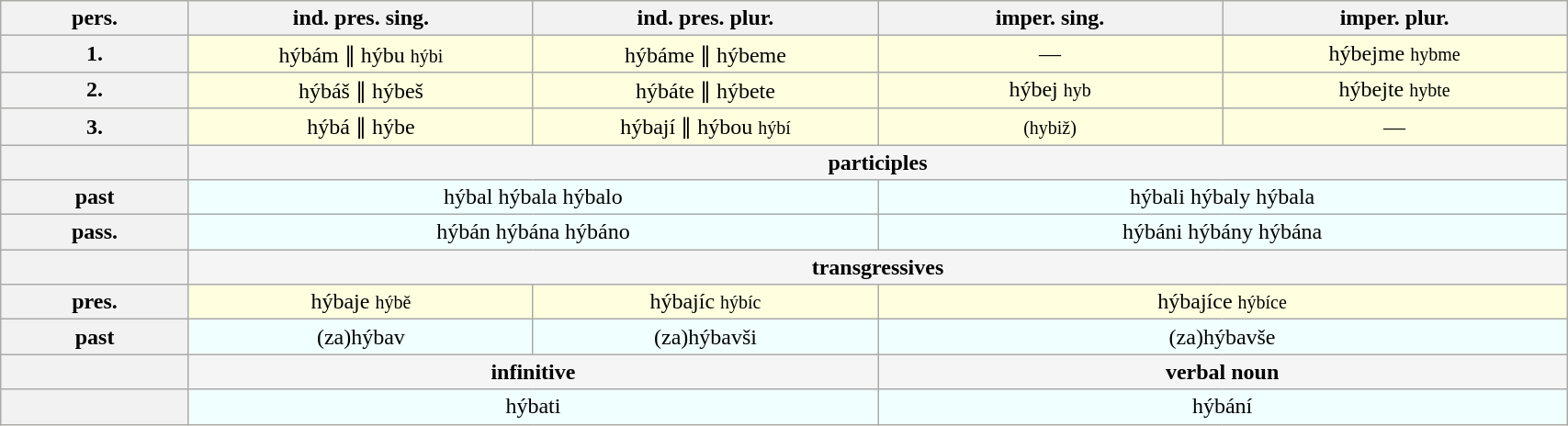<table class="wikitable" border="1" width=90% style="text-align:center; background:lightyellow">
<tr>
<th>pers.</th>
<th width=22%>ind. pres. sing.</th>
<th width=22%>ind. pres. plur.</th>
<th width=22%>imper. sing.</th>
<th width=22%>imper. plur.</th>
</tr>
<tr>
<th>1.</th>
<td>hýbám ∥ hýbu <small>hýbi</small></td>
<td>hýbáme ∥ hýbeme</td>
<td>—</td>
<td>hýbejme <small>hybme</small></td>
</tr>
<tr>
<th>2.</th>
<td>hýbáš ∥ hýbeš</td>
<td>hýbáte ∥ hýbete</td>
<td>hýbej <small>hyb</small></td>
<td>hýbejte <small>hybte</small></td>
</tr>
<tr>
<th>3.</th>
<td>hýbá ∥ hýbe</td>
<td>hýbají ∥ hýbou <small>hýbí</small></td>
<td><small>(hybiž)</small></td>
<td>—</td>
</tr>
<tr style="font-weight:bold; background:whitesmoke">
<th> </th>
<td colspan=4>participles</td>
</tr>
<tr style="background:azure">
<th>past</th>
<td colspan=2>hýbal hýbala hýbalo</td>
<td colspan=2>hýbali hýbaly hýbala</td>
</tr>
<tr style="background:azure">
<th>pass.</th>
<td colspan=2>hýbán hýbána hýbáno</td>
<td colspan=2>hýbáni hýbány hýbána</td>
</tr>
<tr style="font-weight:bold; background:whitesmoke">
<th> </th>
<td colspan=4>transgressives</td>
</tr>
<tr>
<th>pres.</th>
<td>hýbaje <small>hýbě</small></td>
<td>hýbajíc <small>hýbíc</small></td>
<td colspan=2>hýbajíce <small>hýbíce</small></td>
</tr>
<tr style="background:azure">
<th>past</th>
<td>(za)hýbav</td>
<td>(za)hýbavši</td>
<td colspan=2>(za)hýbavše</td>
</tr>
<tr style="font-weight:bold; background:whitesmoke">
<th> </th>
<td colspan=2>infinitive</td>
<td colspan=2>verbal noun</td>
</tr>
<tr style="background:azure">
<th> </th>
<td colspan=2>hýbati</td>
<td colspan=2>hýbání</td>
</tr>
</table>
